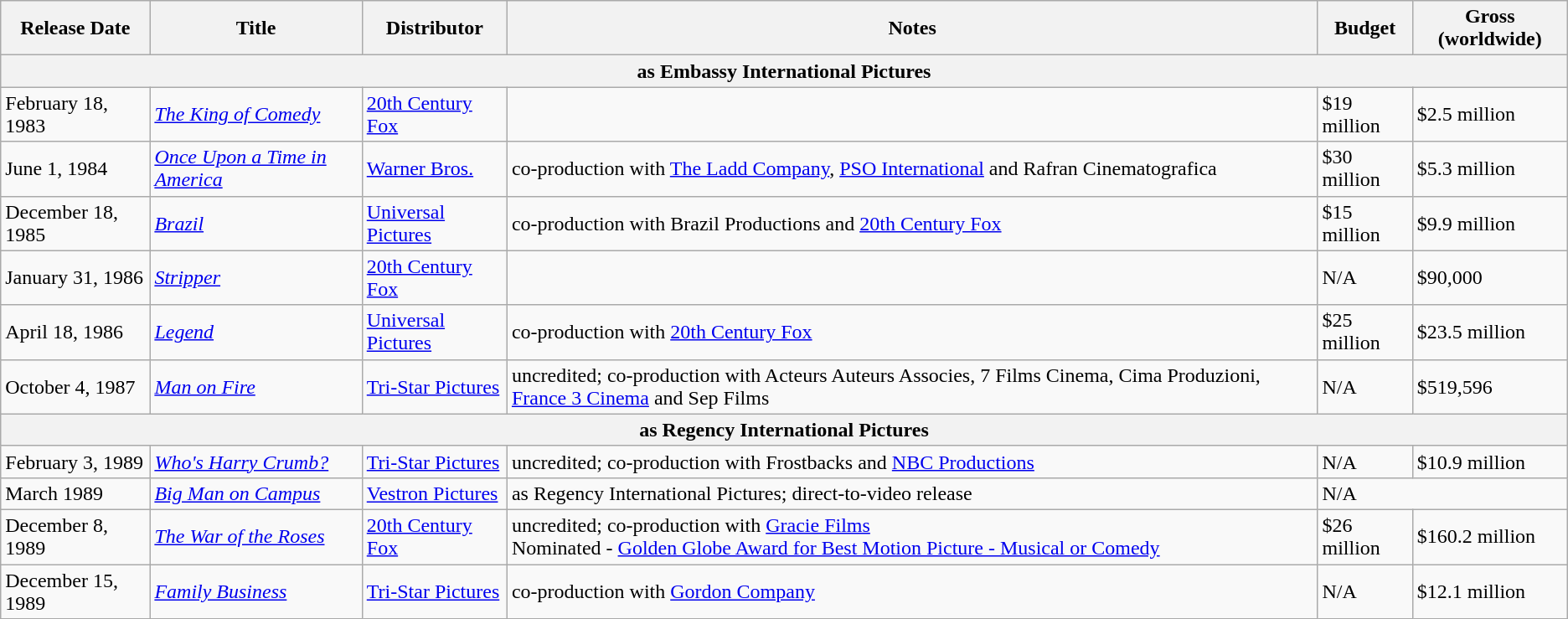<table class="wikitable sortable">
<tr>
<th>Release Date</th>
<th>Title</th>
<th>Distributor</th>
<th>Notes</th>
<th>Budget</th>
<th>Gross (worldwide)</th>
</tr>
<tr>
<th colspan="6">as Embassy International Pictures</th>
</tr>
<tr>
<td>February 18, 1983</td>
<td><em><a href='#'>The King of Comedy</a></em></td>
<td><a href='#'>20th Century Fox</a></td>
<td></td>
<td>$19 million</td>
<td>$2.5 million</td>
</tr>
<tr>
<td>June 1, 1984</td>
<td><em><a href='#'>Once Upon a Time in America</a></em></td>
<td><a href='#'>Warner Bros.</a></td>
<td>co-production with <a href='#'>The Ladd Company</a>, <a href='#'>PSO International</a> and Rafran Cinematografica</td>
<td>$30 million</td>
<td>$5.3 million</td>
</tr>
<tr>
<td>December 18, 1985</td>
<td><em><a href='#'>Brazil</a></em></td>
<td><a href='#'>Universal Pictures</a></td>
<td>co-production with Brazil Productions and <a href='#'>20th Century Fox</a></td>
<td>$15 million</td>
<td>$9.9 million</td>
</tr>
<tr>
<td>January 31, 1986</td>
<td><em><a href='#'>Stripper</a></em></td>
<td><a href='#'>20th Century Fox</a></td>
<td></td>
<td>N/A</td>
<td>$90,000</td>
</tr>
<tr>
<td>April 18, 1986</td>
<td><em><a href='#'>Legend</a></em></td>
<td><a href='#'>Universal Pictures</a></td>
<td>co-production with <a href='#'>20th Century Fox</a></td>
<td>$25 million</td>
<td>$23.5 million</td>
</tr>
<tr>
<td>October 4, 1987</td>
<td><em><a href='#'>Man on Fire</a></em></td>
<td><a href='#'>Tri-Star Pictures</a></td>
<td>uncredited; co-production with Acteurs Auteurs Associes, 7 Films Cinema, Cima Produzioni, <a href='#'>France 3 Cinema</a> and Sep Films</td>
<td>N/A</td>
<td>$519,596</td>
</tr>
<tr>
<th colspan="6">as Regency International Pictures</th>
</tr>
<tr>
<td>February 3, 1989</td>
<td><em><a href='#'>Who's Harry Crumb?</a></em></td>
<td><a href='#'>Tri-Star Pictures</a></td>
<td>uncredited; co-production with Frostbacks and <a href='#'>NBC Productions</a></td>
<td>N/A</td>
<td>$10.9 million</td>
</tr>
<tr>
<td>March 1989</td>
<td><em><a href='#'>Big Man on Campus</a></em></td>
<td><a href='#'>Vestron Pictures</a></td>
<td>as Regency International Pictures; direct-to-video release</td>
<td colspan="2">N/A</td>
</tr>
<tr>
<td>December 8, 1989</td>
<td><em><a href='#'>The War of the Roses</a></em></td>
<td><a href='#'>20th Century Fox</a></td>
<td>uncredited; co-production with <a href='#'>Gracie Films</a> <br> Nominated - <a href='#'>Golden Globe Award for Best Motion Picture - Musical or Comedy</a></td>
<td>$26 million</td>
<td>$160.2 million</td>
</tr>
<tr>
<td>December 15, 1989</td>
<td><em><a href='#'>Family Business</a></em></td>
<td><a href='#'>Tri-Star Pictures</a></td>
<td>co-production with <a href='#'>Gordon Company</a></td>
<td>N/A</td>
<td>$12.1 million</td>
</tr>
</table>
